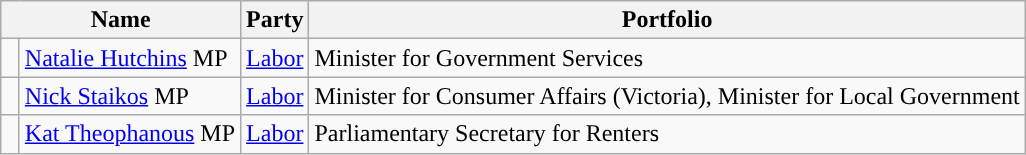<table class="wikitable">
<tr>
<th colspan="2">Name</th>
<th>Party</th>
<th>Portfolio</th>
</tr>
<tr>
<td width=5px style="color:inherit;background:"></td>
<td><a href='#'>Natalie Hutchins</a> MP</td>
<td><a href='#'>Labor</a></td>
<td>Minister for Government Services</td>
</tr>
<tr>
<td width=5px style="color:inherit;background:"></td>
<td><a href='#'>Nick Staikos</a>  MP</td>
<td><a href='#'>Labor</a></td>
<td>Minister for Consumer Affairs (Victoria), Minister for Local Government</td>
</tr>
<tr>
<td width=5px style="color:inherit;background:"></td>
<td><a href='#'>Kat Theophanous</a>  MP</td>
<td><a href='#'>Labor</a></td>
<td>Parliamentary Secretary for Renters</td>
</tr>
</table>
